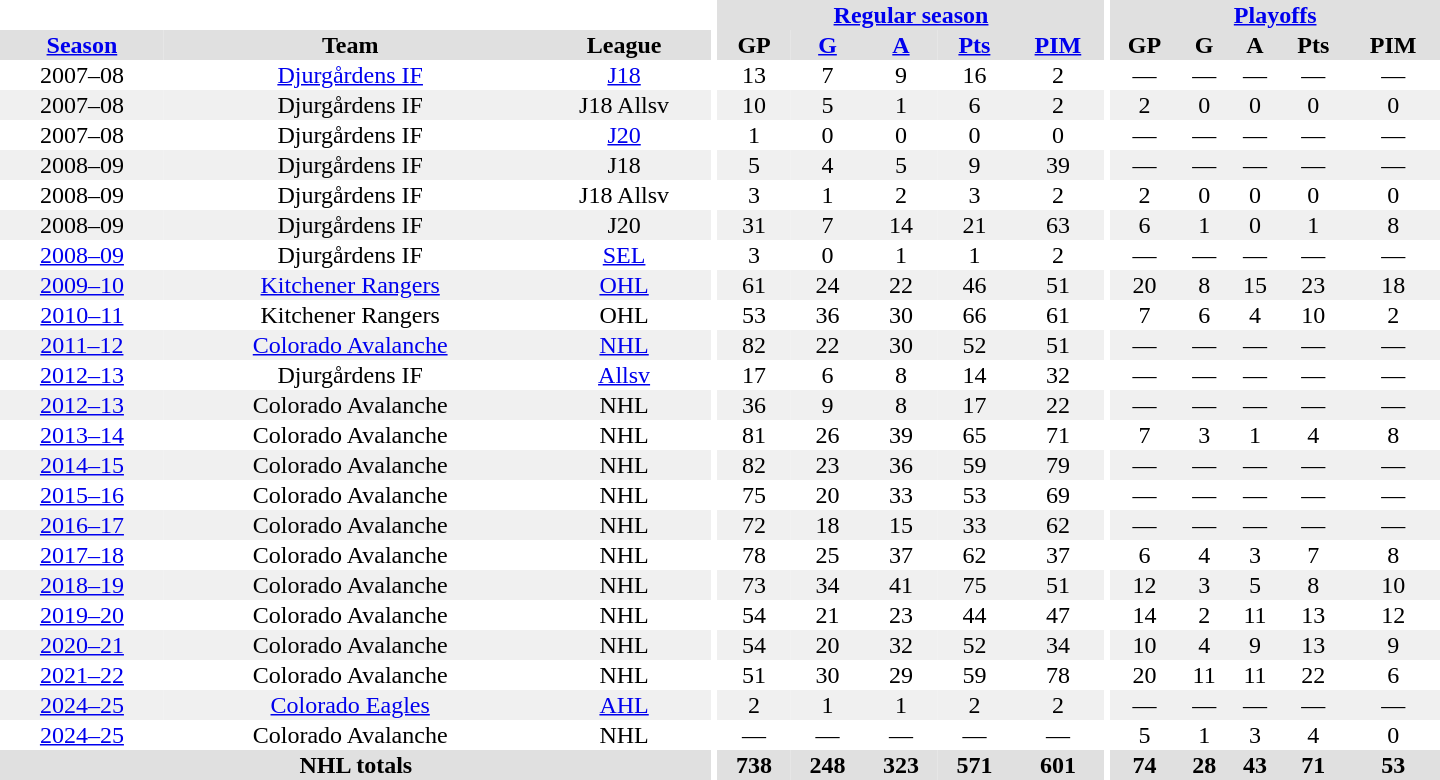<table border="0" cellpadding="1" cellspacing="0" style="text-align:center; width:60em;">
<tr bgcolor="#e0e0e0">
<th colspan="3" bgcolor="#ffffff"></th>
<th rowspan="99" bgcolor="#ffffff"></th>
<th colspan="5"><a href='#'>Regular season</a></th>
<th rowspan="99" bgcolor="#ffffff"></th>
<th colspan="5"><a href='#'>Playoffs</a></th>
</tr>
<tr bgcolor="#e0e0e0">
<th><a href='#'>Season</a></th>
<th>Team</th>
<th>League</th>
<th>GP</th>
<th><a href='#'>G</a></th>
<th><a href='#'>A</a></th>
<th><a href='#'>Pts</a></th>
<th><a href='#'>PIM</a></th>
<th>GP</th>
<th>G</th>
<th>A</th>
<th>Pts</th>
<th>PIM</th>
</tr>
<tr>
<td>2007–08</td>
<td><a href='#'>Djurgårdens IF</a></td>
<td><a href='#'>J18</a></td>
<td>13</td>
<td>7</td>
<td>9</td>
<td>16</td>
<td>2</td>
<td>—</td>
<td>—</td>
<td>—</td>
<td>—</td>
<td>—</td>
</tr>
<tr bgcolor="#f0f0f0">
<td>2007–08</td>
<td>Djurgårdens IF</td>
<td>J18 Allsv</td>
<td>10</td>
<td>5</td>
<td>1</td>
<td>6</td>
<td>2</td>
<td>2</td>
<td>0</td>
<td>0</td>
<td>0</td>
<td>0</td>
</tr>
<tr>
<td>2007–08</td>
<td>Djurgårdens IF</td>
<td><a href='#'>J20</a></td>
<td>1</td>
<td>0</td>
<td>0</td>
<td>0</td>
<td>0</td>
<td>—</td>
<td>—</td>
<td>—</td>
<td>—</td>
<td>—</td>
</tr>
<tr bgcolor="#f0f0f0">
<td>2008–09</td>
<td>Djurgårdens IF</td>
<td>J18</td>
<td>5</td>
<td>4</td>
<td>5</td>
<td>9</td>
<td>39</td>
<td>—</td>
<td>—</td>
<td>—</td>
<td>—</td>
<td>—</td>
</tr>
<tr>
<td>2008–09</td>
<td>Djurgårdens IF</td>
<td>J18 Allsv</td>
<td>3</td>
<td>1</td>
<td>2</td>
<td>3</td>
<td>2</td>
<td>2</td>
<td>0</td>
<td>0</td>
<td>0</td>
<td>0</td>
</tr>
<tr bgcolor="#f0f0f0">
<td>2008–09</td>
<td>Djurgårdens IF</td>
<td>J20</td>
<td>31</td>
<td>7</td>
<td>14</td>
<td>21</td>
<td>63</td>
<td>6</td>
<td>1</td>
<td>0</td>
<td>1</td>
<td>8</td>
</tr>
<tr>
<td><a href='#'>2008–09</a></td>
<td>Djurgårdens IF</td>
<td><a href='#'>SEL</a></td>
<td>3</td>
<td>0</td>
<td>1</td>
<td>1</td>
<td>2</td>
<td>—</td>
<td>—</td>
<td>—</td>
<td>—</td>
<td>—</td>
</tr>
<tr bgcolor="#f0f0f0">
<td><a href='#'>2009–10</a></td>
<td><a href='#'>Kitchener Rangers</a></td>
<td><a href='#'>OHL</a></td>
<td>61</td>
<td>24</td>
<td>22</td>
<td>46</td>
<td>51</td>
<td>20</td>
<td>8</td>
<td>15</td>
<td>23</td>
<td>18</td>
</tr>
<tr>
<td><a href='#'>2010–11</a></td>
<td>Kitchener Rangers</td>
<td>OHL</td>
<td>53</td>
<td>36</td>
<td>30</td>
<td>66</td>
<td>61</td>
<td>7</td>
<td>6</td>
<td>4</td>
<td>10</td>
<td>2</td>
</tr>
<tr bgcolor="#f0f0f0">
<td><a href='#'>2011–12</a></td>
<td><a href='#'>Colorado Avalanche</a></td>
<td><a href='#'>NHL</a></td>
<td>82</td>
<td>22</td>
<td>30</td>
<td>52</td>
<td>51</td>
<td>—</td>
<td>—</td>
<td>—</td>
<td>—</td>
<td>—</td>
</tr>
<tr>
<td><a href='#'>2012–13</a></td>
<td>Djurgårdens IF</td>
<td><a href='#'>Allsv</a></td>
<td>17</td>
<td>6</td>
<td>8</td>
<td>14</td>
<td>32</td>
<td>—</td>
<td>—</td>
<td>—</td>
<td>—</td>
<td>—</td>
</tr>
<tr bgcolor="#f0f0f0">
<td><a href='#'>2012–13</a></td>
<td>Colorado Avalanche</td>
<td>NHL</td>
<td>36</td>
<td>9</td>
<td>8</td>
<td>17</td>
<td>22</td>
<td>—</td>
<td>—</td>
<td>—</td>
<td>—</td>
<td>—</td>
</tr>
<tr>
<td><a href='#'>2013–14</a></td>
<td>Colorado Avalanche</td>
<td>NHL</td>
<td>81</td>
<td>26</td>
<td>39</td>
<td>65</td>
<td>71</td>
<td>7</td>
<td>3</td>
<td>1</td>
<td>4</td>
<td>8</td>
</tr>
<tr bgcolor="#f0f0f0">
<td><a href='#'>2014–15</a></td>
<td>Colorado Avalanche</td>
<td>NHL</td>
<td>82</td>
<td>23</td>
<td>36</td>
<td>59</td>
<td>79</td>
<td>—</td>
<td>—</td>
<td>—</td>
<td>—</td>
<td>—</td>
</tr>
<tr>
<td><a href='#'>2015–16</a></td>
<td>Colorado Avalanche</td>
<td>NHL</td>
<td>75</td>
<td>20</td>
<td>33</td>
<td>53</td>
<td>69</td>
<td>—</td>
<td>—</td>
<td>—</td>
<td>—</td>
<td>—</td>
</tr>
<tr bgcolor="#f0f0f0">
<td><a href='#'>2016–17</a></td>
<td>Colorado Avalanche</td>
<td>NHL</td>
<td>72</td>
<td>18</td>
<td>15</td>
<td>33</td>
<td>62</td>
<td>—</td>
<td>—</td>
<td>—</td>
<td>—</td>
<td>—</td>
</tr>
<tr>
<td><a href='#'>2017–18</a></td>
<td>Colorado Avalanche</td>
<td>NHL</td>
<td>78</td>
<td>25</td>
<td>37</td>
<td>62</td>
<td>37</td>
<td>6</td>
<td>4</td>
<td>3</td>
<td>7</td>
<td>8</td>
</tr>
<tr bgcolor="#f0f0f0">
<td><a href='#'>2018–19</a></td>
<td>Colorado Avalanche</td>
<td>NHL</td>
<td>73</td>
<td>34</td>
<td>41</td>
<td>75</td>
<td>51</td>
<td>12</td>
<td>3</td>
<td>5</td>
<td>8</td>
<td>10</td>
</tr>
<tr>
<td><a href='#'>2019–20</a></td>
<td>Colorado Avalanche</td>
<td>NHL</td>
<td>54</td>
<td>21</td>
<td>23</td>
<td>44</td>
<td>47</td>
<td>14</td>
<td>2</td>
<td>11</td>
<td>13</td>
<td>12</td>
</tr>
<tr bgcolor="#f0f0f0">
<td><a href='#'>2020–21</a></td>
<td>Colorado Avalanche</td>
<td>NHL</td>
<td>54</td>
<td>20</td>
<td>32</td>
<td>52</td>
<td>34</td>
<td>10</td>
<td>4</td>
<td>9</td>
<td>13</td>
<td>9</td>
</tr>
<tr>
<td><a href='#'>2021–22</a></td>
<td>Colorado Avalanche</td>
<td>NHL</td>
<td>51</td>
<td>30</td>
<td>29</td>
<td>59</td>
<td>78</td>
<td>20</td>
<td>11</td>
<td>11</td>
<td>22</td>
<td>6</td>
</tr>
<tr bgcolor="#f0f0f0">
<td><a href='#'>2024–25</a></td>
<td><a href='#'>Colorado Eagles</a></td>
<td><a href='#'>AHL</a></td>
<td>2</td>
<td>1</td>
<td>1</td>
<td>2</td>
<td>2</td>
<td>—</td>
<td>—</td>
<td>—</td>
<td>—</td>
<td>—</td>
</tr>
<tr>
<td><a href='#'>2024–25</a></td>
<td>Colorado Avalanche</td>
<td>NHL</td>
<td>—</td>
<td>—</td>
<td>—</td>
<td>—</td>
<td>—</td>
<td>5</td>
<td>1</td>
<td>3</td>
<td>4</td>
<td>0</td>
</tr>
<tr bgcolor="#e0e0e0">
<th colspan="3">NHL totals</th>
<th>738</th>
<th>248</th>
<th>323</th>
<th>571</th>
<th>601</th>
<th>74</th>
<th>28</th>
<th>43</th>
<th>71</th>
<th>53</th>
</tr>
</table>
